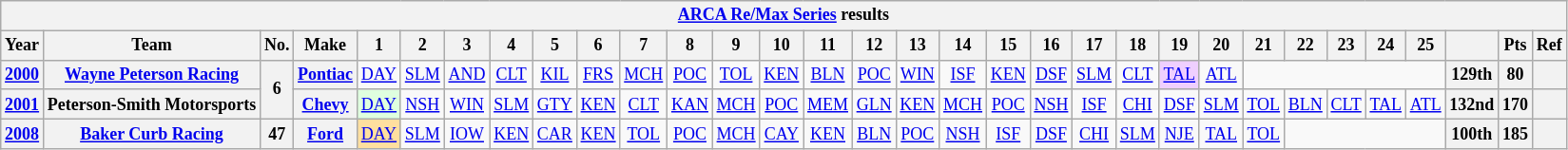<table class="wikitable" style="text-align:center; font-size:75%">
<tr>
<th colspan=45><a href='#'>ARCA Re/Max Series</a> results</th>
</tr>
<tr>
<th>Year</th>
<th>Team</th>
<th>No.</th>
<th>Make</th>
<th>1</th>
<th>2</th>
<th>3</th>
<th>4</th>
<th>5</th>
<th>6</th>
<th>7</th>
<th>8</th>
<th>9</th>
<th>10</th>
<th>11</th>
<th>12</th>
<th>13</th>
<th>14</th>
<th>15</th>
<th>16</th>
<th>17</th>
<th>18</th>
<th>19</th>
<th>20</th>
<th>21</th>
<th>22</th>
<th>23</th>
<th>24</th>
<th>25</th>
<th></th>
<th>Pts</th>
<th>Ref</th>
</tr>
<tr>
<th><a href='#'>2000</a></th>
<th><a href='#'>Wayne Peterson Racing</a></th>
<th rowspan=2>6</th>
<th><a href='#'>Pontiac</a></th>
<td><a href='#'>DAY</a></td>
<td><a href='#'>SLM</a></td>
<td><a href='#'>AND</a></td>
<td><a href='#'>CLT</a></td>
<td><a href='#'>KIL</a></td>
<td><a href='#'>FRS</a></td>
<td><a href='#'>MCH</a></td>
<td><a href='#'>POC</a></td>
<td><a href='#'>TOL</a></td>
<td><a href='#'>KEN</a></td>
<td><a href='#'>BLN</a></td>
<td><a href='#'>POC</a></td>
<td><a href='#'>WIN</a></td>
<td><a href='#'>ISF</a></td>
<td><a href='#'>KEN</a></td>
<td><a href='#'>DSF</a></td>
<td><a href='#'>SLM</a></td>
<td><a href='#'>CLT</a></td>
<td style="background:#EFCFFF;"><a href='#'>TAL</a><br></td>
<td><a href='#'>ATL</a></td>
<td colspan=5></td>
<th>129th</th>
<th>80</th>
<th></th>
</tr>
<tr>
<th><a href='#'>2001</a></th>
<th>Peterson-Smith Motorsports</th>
<th><a href='#'>Chevy</a></th>
<td style="background:#DFFFDF;"><a href='#'>DAY</a><br></td>
<td><a href='#'>NSH</a></td>
<td><a href='#'>WIN</a></td>
<td><a href='#'>SLM</a></td>
<td><a href='#'>GTY</a></td>
<td><a href='#'>KEN</a></td>
<td><a href='#'>CLT</a></td>
<td><a href='#'>KAN</a></td>
<td><a href='#'>MCH</a></td>
<td><a href='#'>POC</a></td>
<td><a href='#'>MEM</a></td>
<td><a href='#'>GLN</a></td>
<td><a href='#'>KEN</a></td>
<td><a href='#'>MCH</a></td>
<td><a href='#'>POC</a></td>
<td><a href='#'>NSH</a></td>
<td><a href='#'>ISF</a></td>
<td><a href='#'>CHI</a></td>
<td><a href='#'>DSF</a></td>
<td><a href='#'>SLM</a></td>
<td><a href='#'>TOL</a></td>
<td><a href='#'>BLN</a></td>
<td><a href='#'>CLT</a></td>
<td><a href='#'>TAL</a></td>
<td><a href='#'>ATL</a></td>
<th>132nd</th>
<th>170</th>
<th></th>
</tr>
<tr>
<th><a href='#'>2008</a></th>
<th><a href='#'>Baker Curb Racing</a></th>
<th>47</th>
<th><a href='#'>Ford</a></th>
<td style="background:#FFDF9F;"><a href='#'>DAY</a><br></td>
<td><a href='#'>SLM</a></td>
<td><a href='#'>IOW</a></td>
<td><a href='#'>KEN</a></td>
<td><a href='#'>CAR</a></td>
<td><a href='#'>KEN</a></td>
<td><a href='#'>TOL</a></td>
<td><a href='#'>POC</a></td>
<td><a href='#'>MCH</a></td>
<td><a href='#'>CAY</a></td>
<td><a href='#'>KEN</a></td>
<td><a href='#'>BLN</a></td>
<td><a href='#'>POC</a></td>
<td><a href='#'>NSH</a></td>
<td><a href='#'>ISF</a></td>
<td><a href='#'>DSF</a></td>
<td><a href='#'>CHI</a></td>
<td><a href='#'>SLM</a></td>
<td><a href='#'>NJE</a></td>
<td><a href='#'>TAL</a></td>
<td><a href='#'>TOL</a></td>
<td colspan=4></td>
<th>100th</th>
<th>185</th>
<th></th>
</tr>
</table>
